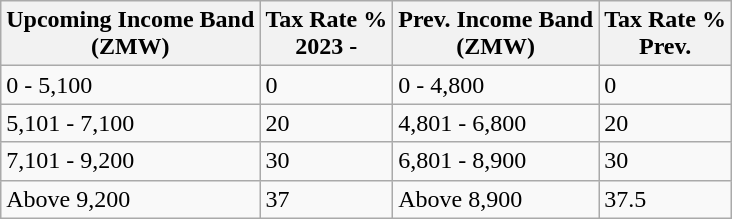<table class="wikitable">
<tr>
<th>Upcoming Income Band<br>(ZMW)</th>
<th>Tax Rate %<br>2023 -</th>
<th>Prev. Income Band<br>(ZMW)</th>
<th>Tax Rate %<br>Prev.</th>
</tr>
<tr>
<td>0 - 5,100</td>
<td>0</td>
<td>0 - 4,800</td>
<td>0</td>
</tr>
<tr>
<td>5,101 - 7,100</td>
<td>20</td>
<td>4,801 - 6,800</td>
<td>20</td>
</tr>
<tr>
<td>7,101 - 9,200</td>
<td>30</td>
<td>6,801 - 8,900</td>
<td>30</td>
</tr>
<tr>
<td>Above  9,200</td>
<td>37</td>
<td>Above  8,900</td>
<td>37.5</td>
</tr>
</table>
